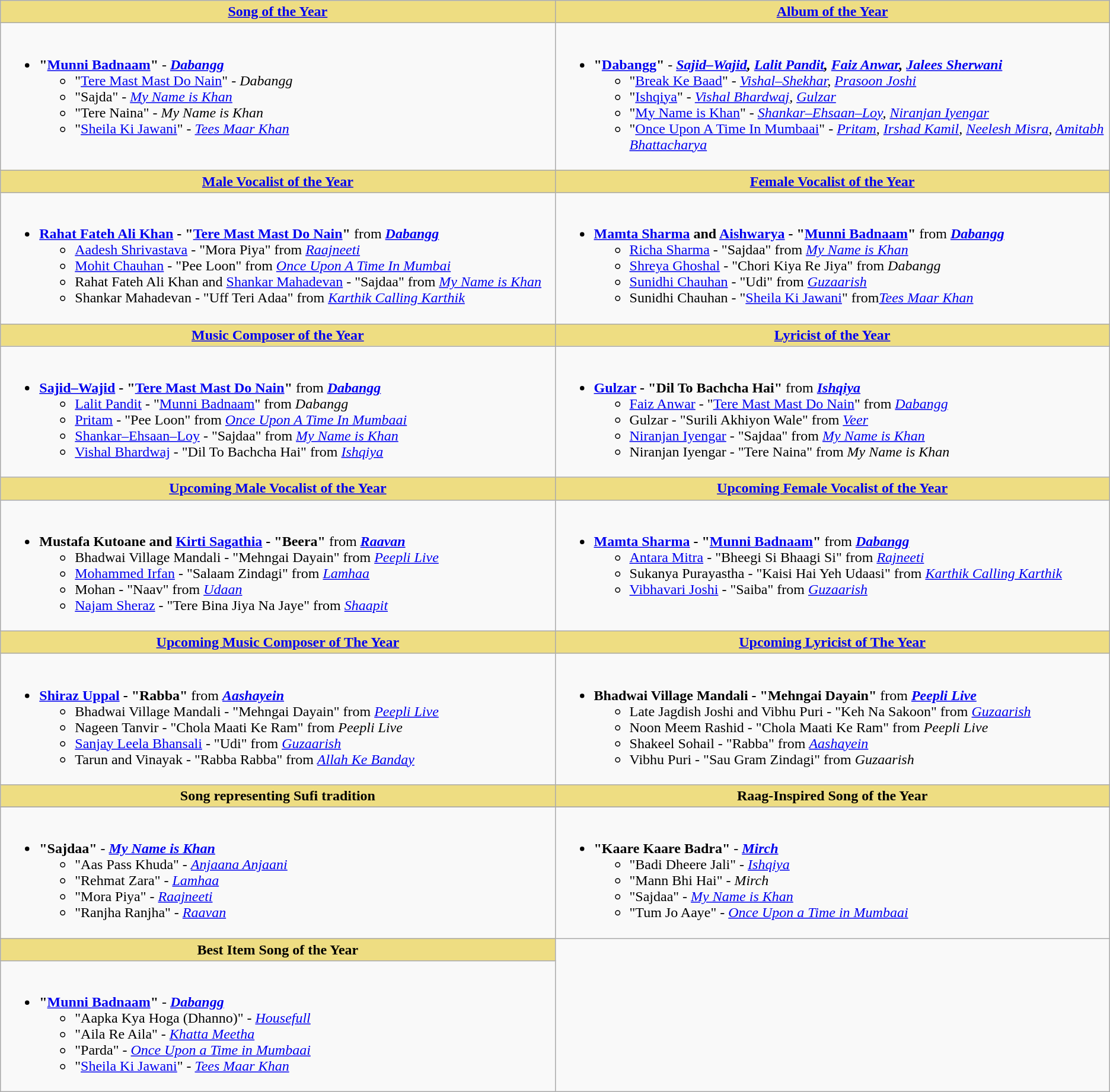<table class="wikitable">
<tr>
<th style="background:#EEDD82; width:50%;"><a href='#'>Song of the Year</a></th>
<th style="background:#EEDD82; width:50%;"><a href='#'>Album of the Year</a></th>
</tr>
<tr>
<td valign="top"><br><ul><li><strong>"<a href='#'>Munni Badnaam</a>"</strong> - <strong><em><a href='#'>Dabangg</a></em></strong><ul><li>"<a href='#'>Tere Mast Mast Do Nain</a>" - <em>Dabangg</em></li><li>"Sajda" - <em><a href='#'>My Name is Khan</a></em></li><li>"Tere Naina" - <em>My Name is Khan</em></li><li>"<a href='#'>Sheila Ki Jawani</a>" - <em><a href='#'>Tees Maar Khan</a></em></li></ul></li></ul></td>
<td valign="top"><br><ul><li><strong>"<a href='#'>Dabangg</a>"</strong> - <strong><em><a href='#'>Sajid–Wajid</a>, <a href='#'>Lalit Pandit</a>, <a href='#'>Faiz Anwar</a>, <a href='#'>Jalees Sherwani</a></em></strong><ul><li>"<a href='#'>Break Ke Baad</a>" - <em><a href='#'>Vishal–Shekhar</a>, <a href='#'>Prasoon Joshi</a></em></li><li>"<a href='#'>Ishqiya</a>" - <em><a href='#'>Vishal Bhardwaj</a>, <a href='#'>Gulzar</a></em></li><li>"<a href='#'>My Name is Khan</a>" - <em><a href='#'>Shankar–Ehsaan–Loy</a>, <a href='#'>Niranjan Iyengar</a></em></li><li>"<a href='#'>Once Upon A Time In Mumbaai</a>" - <em><a href='#'>Pritam</a>, <a href='#'>Irshad Kamil</a>, <a href='#'>Neelesh Misra</a>, <a href='#'>Amitabh Bhattacharya</a></em></li></ul></li></ul></td>
</tr>
<tr>
<th style="background:#EEDD82;"><a href='#'>Male Vocalist of the Year</a></th>
<th style="background:#EEDD82;"><a href='#'>Female Vocalist of the Year</a></th>
</tr>
<tr>
<td valign="top"><br><ul><li><strong><a href='#'>Rahat Fateh Ali Khan</a> - "<a href='#'>Tere Mast Mast Do Nain</a>"</strong> from <strong><em><a href='#'>Dabangg</a></em></strong><ul><li><a href='#'>Aadesh Shrivastava</a> - "Mora Piya" from <em><a href='#'>Raajneeti</a></em></li><li><a href='#'>Mohit Chauhan</a> - "Pee Loon" from <em><a href='#'>Once Upon A Time In Mumbai</a></em></li><li>Rahat Fateh Ali Khan and <a href='#'>Shankar Mahadevan</a> - "Sajdaa" from <em><a href='#'>My Name is Khan</a></em></li><li>Shankar Mahadevan - "Uff Teri Adaa" from <em><a href='#'>Karthik Calling Karthik</a></em></li></ul></li></ul></td>
<td valign="top"><br><ul><li><strong><a href='#'>Mamta Sharma</a> and <a href='#'>Aishwarya</a> - "<a href='#'>Munni Badnaam</a>"</strong> from <strong><em><a href='#'>Dabangg</a></em></strong><ul><li><a href='#'>Richa Sharma</a> - "Sajdaa" from <em><a href='#'>My Name is Khan</a></em></li><li><a href='#'>Shreya Ghoshal</a> - "Chori Kiya Re Jiya" from <em>Dabangg</em></li><li><a href='#'>Sunidhi Chauhan</a> - "Udi" from <em><a href='#'>Guzaarish</a></em></li><li>Sunidhi Chauhan - "<a href='#'>Sheila Ki Jawani</a>" from<em><a href='#'>Tees Maar Khan</a></em></li></ul></li></ul></td>
</tr>
<tr>
<th style="background:#EEDD82;"><a href='#'>Music Composer of the Year</a></th>
<th style="background:#EEDD82;"><a href='#'>Lyricist of the Year</a></th>
</tr>
<tr>
<td valign="top"><br><ul><li><strong><a href='#'>Sajid–Wajid</a> - "<a href='#'>Tere Mast Mast Do Nain</a>"</strong> from <strong><em><a href='#'>Dabangg</a></em></strong><ul><li><a href='#'>Lalit Pandit</a> - "<a href='#'>Munni Badnaam</a>" from <em>Dabangg</em></li><li><a href='#'>Pritam</a> - "Pee Loon" from <em><a href='#'>Once Upon A Time In Mumbaai</a></em></li><li><a href='#'>Shankar–Ehsaan–Loy</a> - "Sajdaa" from <em><a href='#'>My Name is Khan</a></em></li><li><a href='#'>Vishal Bhardwaj</a> - "Dil To Bachcha Hai" from <em><a href='#'>Ishqiya</a></em></li></ul></li></ul></td>
<td valign="top"><br><ul><li><strong><a href='#'>Gulzar</a> - "Dil To Bachcha Hai"</strong> from <strong><em><a href='#'>Ishqiya</a></em></strong><ul><li><a href='#'>Faiz Anwar</a> - "<a href='#'>Tere Mast Mast Do Nain</a>" from <em><a href='#'>Dabangg</a></em></li><li>Gulzar - "Surili Akhiyon Wale" from <em><a href='#'>Veer</a></em></li><li><a href='#'>Niranjan Iyengar</a> - "Sajdaa" from <em><a href='#'>My Name is Khan</a></em></li><li>Niranjan Iyengar - "Tere Naina" from <em>My Name is Khan</em></li></ul></li></ul></td>
</tr>
<tr>
<th style="background:#EEDD82;"><a href='#'>Upcoming Male Vocalist of the Year</a></th>
<th style="background:#EEDD82;"><a href='#'>Upcoming Female Vocalist of the Year</a></th>
</tr>
<tr>
<td valign="top"><br><ul><li><strong>Mustafa Kutoane and <a href='#'>Kirti Sagathia</a> - "Beera"</strong> from <strong><em><a href='#'>Raavan</a></em></strong><ul><li>Bhadwai Village Mandali - "Mehngai Dayain" from <em><a href='#'>Peepli Live</a></em></li><li><a href='#'>Mohammed Irfan</a> - "Salaam Zindagi" from <em><a href='#'>Lamhaa</a></em></li><li>Mohan - "Naav" from <em><a href='#'>Udaan</a></em></li><li><a href='#'>Najam Sheraz</a> - "Tere Bina Jiya Na Jaye" from <em><a href='#'>Shaapit</a></em></li></ul></li></ul></td>
<td valign="top"><br><ul><li><strong><a href='#'>Mamta Sharma</a> - "<a href='#'>Munni Badnaam</a>"</strong> from <strong><em><a href='#'>Dabangg</a></em></strong><ul><li><a href='#'>Antara Mitra</a> - "Bheegi Si Bhaagi Si" from <em><a href='#'>Rajneeti</a></em></li><li>Sukanya Purayastha - "Kaisi Hai Yeh Udaasi" from <em><a href='#'>Karthik Calling Karthik</a></em></li><li><a href='#'>Vibhavari Joshi</a> - "Saiba" from <em><a href='#'>Guzaarish</a></em></li></ul></li></ul></td>
</tr>
<tr>
<th style="background:#EEDD82;"><a href='#'>Upcoming Music Composer of The Year</a></th>
<th style="background:#EEDD82;"><a href='#'>Upcoming Lyricist of The Year</a></th>
</tr>
<tr>
<td valign="top"><br><ul><li><strong><a href='#'>Shiraz Uppal</a> - "Rabba"</strong> from <strong><em><a href='#'>Aashayein</a></em></strong><ul><li>Bhadwai Village Mandali - "Mehngai Dayain" from <em><a href='#'>Peepli Live</a></em></li><li>Nageen Tanvir - "Chola Maati Ke Ram" from <em>Peepli Live</em></li><li><a href='#'>Sanjay Leela Bhansali</a> - "Udi" from <em><a href='#'>Guzaarish</a></em></li><li>Tarun and Vinayak - "Rabba Rabba" from <em><a href='#'>Allah Ke Banday</a></em></li></ul></li></ul></td>
<td valign="top"><br><ul><li><strong>Bhadwai Village Mandali - "Mehngai Dayain"</strong> from <strong><em><a href='#'>Peepli Live</a></em></strong><ul><li>Late Jagdish Joshi and Vibhu Puri - "Keh Na Sakoon" from <em><a href='#'>Guzaarish</a></em></li><li>Noon Meem Rashid - "Chola Maati Ke Ram" from <em>Peepli Live</em></li><li>Shakeel Sohail - "Rabba" from <em><a href='#'>Aashayein</a></em></li><li>Vibhu Puri - "Sau Gram Zindagi" from <em>Guzaarish</em></li></ul></li></ul></td>
</tr>
<tr>
<th style="background:#EEDD82;">Song representing Sufi tradition</th>
<th style="background:#EEDD82;">Raag-Inspired Song of the Year</th>
</tr>
<tr>
</tr>
<tr>
<td valign="top"><br><ul><li><strong>"Sajdaa"</strong> - <strong><em><a href='#'>My Name is Khan</a></em></strong><ul><li>"Aas Pass Khuda" - <em><a href='#'>Anjaana Anjaani</a></em></li><li>"Rehmat Zara" - <em><a href='#'>Lamhaa</a></em></li><li>"Mora Piya" - <em><a href='#'>Raajneeti</a></em></li><li>"Ranjha Ranjha" - <em><a href='#'>Raavan</a></em></li></ul></li></ul></td>
<td valign="top"><br><ul><li><strong>"Kaare Kaare Badra"</strong> - <strong><em><a href='#'>Mirch</a></em></strong><ul><li>"Badi Dheere Jali" - <em><a href='#'>Ishqiya</a></em></li><li>"Mann Bhi Hai" - <em>Mirch</em></li><li>"Sajdaa" - <em><a href='#'>My Name is Khan</a></em></li><li>"Tum Jo Aaye" - <em><a href='#'>Once Upon a Time in Mumbaai</a></em></li></ul></li></ul></td>
</tr>
<tr>
<th style="background:#EEDD82;">Best Item Song of the Year</th>
</tr>
<tr>
<td valign="top"><br><ul><li><strong>"<a href='#'>Munni Badnaam</a>"</strong> - <strong><em><a href='#'>Dabangg</a></em></strong><ul><li>"Aapka Kya Hoga (Dhanno)" - <em><a href='#'>Housefull</a></em></li><li>"Aila Re Aila" - <em><a href='#'>Khatta Meetha</a></em></li><li>"Parda" - <em><a href='#'>Once Upon a Time in Mumbaai</a></em></li><li>"<a href='#'>Sheila Ki Jawani</a>" - <em><a href='#'>Tees Maar Khan</a></em></li></ul></li></ul></td>
</tr>
</table>
